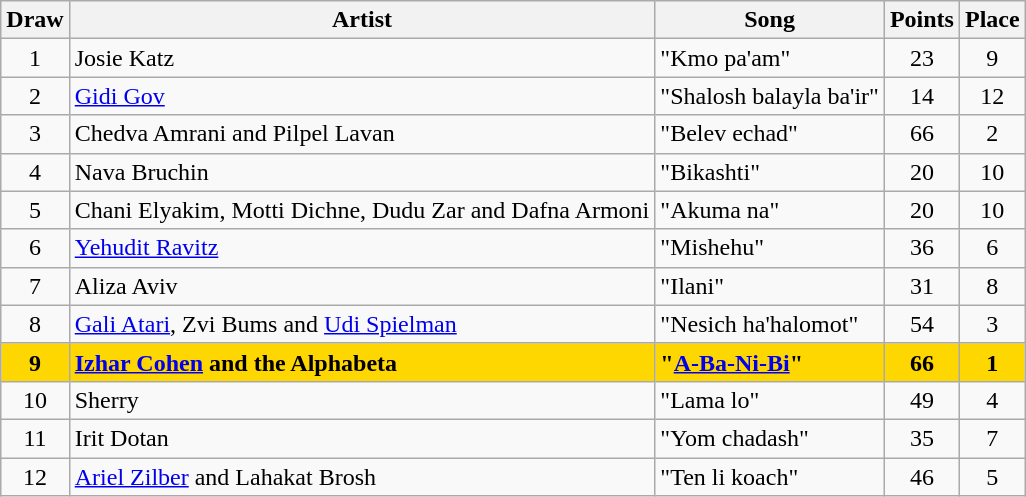<table class="sortable wikitable" style="margin: 1em auto 1em auto; text-align:center">
<tr>
<th>Draw</th>
<th>Artist</th>
<th>Song</th>
<th>Points</th>
<th>Place</th>
</tr>
<tr>
<td>1</td>
<td align="left">Josie Katz</td>
<td align="left">"Kmo pa'am"</td>
<td>23</td>
<td>9</td>
</tr>
<tr>
<td>2</td>
<td align="left"><a href='#'>Gidi Gov</a></td>
<td align="left">"Shalosh balayla ba'ir"</td>
<td>14</td>
<td>12</td>
</tr>
<tr>
<td>3</td>
<td align="left">Chedva Amrani and Pilpel Lavan</td>
<td align="left">"Belev echad"</td>
<td>66</td>
<td>2</td>
</tr>
<tr>
<td>4</td>
<td align="left">Nava Bruchin</td>
<td align="left">"Bikashti"</td>
<td>20</td>
<td>10</td>
</tr>
<tr>
<td>5</td>
<td align="left">Chani Elyakim, Motti Dichne, Dudu Zar and Dafna Armoni</td>
<td align="left">"Akuma na"</td>
<td>20</td>
<td>10</td>
</tr>
<tr>
<td>6</td>
<td align="left"><a href='#'>Yehudit Ravitz</a></td>
<td align="left">"Mishehu"</td>
<td>36</td>
<td>6</td>
</tr>
<tr>
<td>7</td>
<td align="left">Aliza Aviv</td>
<td align="left">"Ilani"</td>
<td>31</td>
<td>8</td>
</tr>
<tr>
<td>8</td>
<td align="left"><a href='#'>Gali Atari</a>, Zvi Bums and <a href='#'>Udi Spielman</a></td>
<td align="left">"Nesich ha'halomot"</td>
<td>54</td>
<td>3</td>
</tr>
<tr style="font-weight:bold; background:gold;">
<td>9</td>
<td align="left"><a href='#'>Izhar Cohen</a> and the Alphabeta</td>
<td align="left">"<a href='#'>A-Ba-Ni-Bi</a>"</td>
<td>66</td>
<td>1</td>
</tr>
<tr>
<td>10</td>
<td align="left">Sherry</td>
<td align="left">"Lama lo"</td>
<td>49</td>
<td>4</td>
</tr>
<tr>
<td>11</td>
<td align="left">Irit Dotan</td>
<td align="left">"Yom chadash"</td>
<td>35</td>
<td>7</td>
</tr>
<tr>
<td>12</td>
<td align="left"><a href='#'>Ariel Zilber</a> and Lahakat Brosh</td>
<td align="left">"Ten li koach"</td>
<td>46</td>
<td>5</td>
</tr>
</table>
